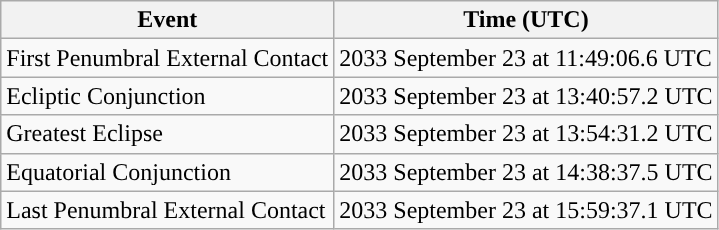<table class="wikitable">
<tr>
<th>Event</th>
<th>Time (UTC)</th>
</tr>
<tr>
<td>First Penumbral External Contact</td>
<td>2033 September 23 at 11:49:06.6 UTC</td>
</tr>
<tr>
<td>Ecliptic Conjunction</td>
<td>2033 September 23 at 13:40:57.2 UTC</td>
</tr>
<tr>
<td>Greatest Eclipse</td>
<td>2033 September 23 at 13:54:31.2 UTC</td>
</tr>
<tr>
<td>Equatorial Conjunction</td>
<td>2033 September 23 at 14:38:37.5 UTC</td>
</tr>
<tr>
<td>Last Penumbral External Contact</td>
<td>2033 September 23 at 15:59:37.1 UTC</td>
</tr>
</table>
